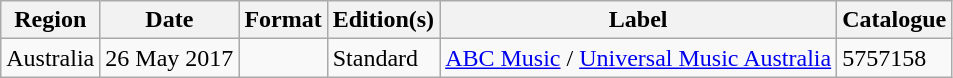<table class="wikitable plainrowheaders">
<tr>
<th scope="col">Region</th>
<th scope="col">Date</th>
<th scope="col">Format</th>
<th scope="col">Edition(s)</th>
<th scope="col">Label</th>
<th scope="col">Catalogue</th>
</tr>
<tr>
<td>Australia</td>
<td>26 May 2017</td>
<td></td>
<td>Standard</td>
<td><a href='#'>ABC Music</a> / <a href='#'>Universal Music Australia</a></td>
<td>5757158</td>
</tr>
</table>
